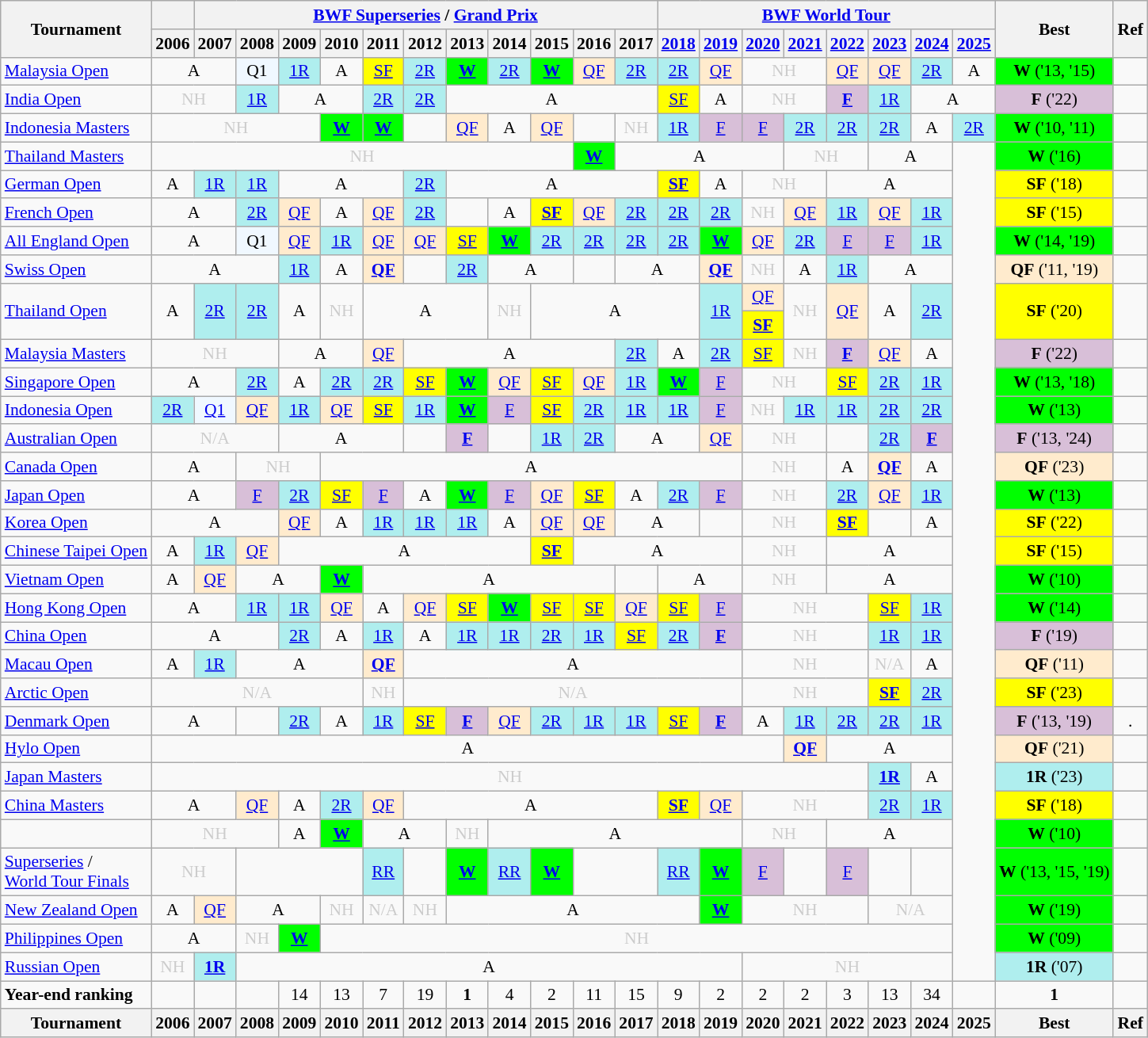<table class="wikitable" style="font-size: 90%; text-align:center">
<tr>
<th rowspan="2">Tournament</th>
<th></th>
<th colspan="11"><a href='#'>BWF Superseries</a> / <a href='#'>Grand Prix</a></th>
<th colspan="8"><a href='#'>BWF World Tour</a></th>
<th rowspan="2">Best</th>
<th rowspan="2">Ref</th>
</tr>
<tr>
<th>2006</th>
<th>2007</th>
<th>2008</th>
<th>2009</th>
<th>2010</th>
<th>2011</th>
<th>2012</th>
<th>2013</th>
<th>2014</th>
<th>2015</th>
<th>2016</th>
<th>2017</th>
<th><a href='#'>2018</a></th>
<th><a href='#'>2019</a></th>
<th><a href='#'>2020</a></th>
<th><a href='#'>2021</a></th>
<th><a href='#'>2022</a></th>
<th><a href='#'>2023</a></th>
<th><a href='#'>2024</a></th>
<th><a href='#'>2025</a></th>
</tr>
<tr>
<td align=left><a href='#'>Malaysia Open</a></td>
<td colspan="2">A</td>
<td bgcolor=F0F8FF>Q1</td>
<td bgcolor=AFEEEE><a href='#'>1R</a></td>
<td>A</td>
<td bgcolor=FFFF00><a href='#'>SF</a></td>
<td bgcolor=AFEEEE><a href='#'>2R</a></td>
<td bgcolor=00FF00><a href='#'><strong>W</strong></a></td>
<td bgcolor=AFEEEE><a href='#'>2R</a></td>
<td bgcolor=00FF00><a href='#'><strong>W</strong></a></td>
<td bgcolor=FFEBCD><a href='#'>QF</a></td>
<td bgcolor=AFEEEE><a href='#'>2R</a></td>
<td bgcolor=AFEEEE><a href='#'>2R</a></td>
<td bgcolor=FFEBCD><a href='#'>QF</a></td>
<td colspan="2" style=color:#ccc>NH</td>
<td bgcolor=FFEBCD><a href='#'>QF</a></td>
<td bgcolor=FFEBCD><a href='#'>QF</a></td>
<td bgcolor=AFEEEE><a href='#'>2R</a></td>
<td>A</td>
<td bgcolor=00FF00><strong>W</strong> ('13, '15)</td>
<td></td>
</tr>
<tr>
<td align=left><a href='#'>India Open</a></td>
<td colspan="2" style=color:#ccc>NH</td>
<td bgcolor=AFEEEE><a href='#'>1R</a></td>
<td colspan="2">A</td>
<td bgcolor=AFEEEE><a href='#'>2R</a></td>
<td bgcolor=AFEEEE><a href='#'>2R</a></td>
<td colspan="5">A</td>
<td bgcolor=FFFF00><a href='#'>SF</a></td>
<td>A</td>
<td colspan="2" style=color:#ccc>NH</td>
<td bgcolor=D8BFD8><strong><a href='#'>F</a></strong></td>
<td bgcolor=AFEEEE><a href='#'>1R</a></td>
<td colspan="2">A</td>
<td bgcolor=D8BFD8><strong>F</strong> ('22)</td>
<td></td>
</tr>
<tr>
<td align=left><a href='#'>Indonesia Masters</a></td>
<td colspan="4" style=color:#ccc>NH</td>
<td bgcolor=00FF00><a href='#'><strong>W</strong></a></td>
<td bgcolor=00FF00><a href='#'><strong>W</strong></a></td>
<td><a href='#'></a></td>
<td bgcolor=FFEBCD><a href='#'>QF</a></td>
<td>A</td>
<td bgcolor=FFEBCD><a href='#'>QF</a></td>
<td><a href='#'></a></td>
<td style=color:#ccc>NH</td>
<td bgcolor=AFEEEE><a href='#'>1R</a></td>
<td bgcolor=D8BFD8><a href='#'>F</a></td>
<td bgcolor=D8BFD8><a href='#'>F</a></td>
<td bgcolor=AFEEEE><a href='#'>2R</a></td>
<td bgcolor=AFEEEE><a href='#'>2R</a></td>
<td bgcolor=AFEEEE><a href='#'>2R</a></td>
<td>A</td>
<td bgcolor=AFEEEE><a href='#'>2R</a></td>
<td bgcolor=00FF00><strong>W</strong> ('10, '11)</td>
<td></td>
</tr>
<tr>
<td align=left><a href='#'>Thailand Masters</a></td>
<td colspan="10" style=color:#ccc>NH</td>
<td bgcolor=00FF00><a href='#'><strong>W</strong></a></td>
<td colspan="4">A</td>
<td colspan="2" style=color:#ccc>NH</td>
<td colspan="2">A</td>
<td rowspan="29"></td>
<td bgcolor=00FF00><strong>W</strong> ('16)</td>
<td></td>
</tr>
<tr>
<td align=left><a href='#'>German Open</a></td>
<td>A</td>
<td bgcolor=AFEEEE><a href='#'>1R</a></td>
<td bgcolor=AFEEEE><a href='#'>1R</a></td>
<td colspan="3">A</td>
<td bgcolor=AFEEEE><a href='#'>2R</a></td>
<td colspan="5">A</td>
<td bgcolor=FFFF00><a href='#'><strong>SF</strong></a></td>
<td>A</td>
<td colspan=2 style=color:#ccc>NH</td>
<td colspan="3">A</td>
<td bgcolor=FFFF00><strong>SF</strong> ('18)</td>
<td></td>
</tr>
<tr>
<td align=left><a href='#'>French Open</a></td>
<td colspan="2">A</td>
<td bgcolor=AFEEEE><a href='#'>2R</a></td>
<td bgcolor=FFEBCD><a href='#'>QF</a></td>
<td>A</td>
<td bgcolor=FFEBCD><a href='#'>QF</a></td>
<td bgcolor=AFEEEE><a href='#'>2R</a></td>
<td><a href='#'></a></td>
<td>A</td>
<td bgcolor=FFFF00><a href='#'><strong>SF</strong></a></td>
<td bgcolor=FFEBCD><a href='#'>QF</a></td>
<td bgcolor=AFEEEE><a href='#'>2R</a></td>
<td bgcolor=AFEEEE><a href='#'>2R</a></td>
<td bgcolor=AFEEEE><a href='#'>2R</a></td>
<td style=color:#ccc>NH</td>
<td bgcolor=FFEBCD><a href='#'>QF</a></td>
<td bgcolor=AFEEEE><a href='#'>1R</a></td>
<td bgcolor=FFEBCD><a href='#'>QF</a></td>
<td bgcolor=AFEEEE><a href='#'>1R</a></td>
<td bgcolor=FFFF00><strong>SF</strong> ('15)</td>
<td></td>
</tr>
<tr>
<td align=left><a href='#'>All England Open</a></td>
<td colspan="2">A</td>
<td bgcolor=F0F8FF>Q1</td>
<td bgcolor=FFEBCD><a href='#'>QF</a></td>
<td bgcolor=AFEEEE><a href='#'>1R</a></td>
<td bgcolor=FFEBCD><a href='#'>QF</a></td>
<td bgcolor=FFEBCD><a href='#'>QF</a></td>
<td bgcolor=FFFF00><a href='#'>SF</a></td>
<td bgcolor=00FF00><a href='#'><strong>W</strong></a></td>
<td bgcolor=AFEEEE><a href='#'>2R</a></td>
<td bgcolor=AFEEEE><a href='#'>2R</a></td>
<td bgcolor=AFEEEE><a href='#'>2R</a></td>
<td bgcolor=AFEEEE><a href='#'>2R</a></td>
<td bgcolor=00FF00><a href='#'><strong>W</strong></a></td>
<td bgcolor=FFEBCD><a href='#'>QF</a></td>
<td bgcolor=AFEEEE><a href='#'>2R</a></td>
<td bgcolor=D8BFD8><a href='#'>F</a></td>
<td bgcolor=D8BFD8><a href='#'>F</a></td>
<td bgcolor=AFEEEE><a href='#'>1R</a></td>
<td bgcolor=00FF00><strong>W</strong> ('14, '19)</td>
<td></td>
</tr>
<tr>
<td align=left><a href='#'>Swiss Open</a></td>
<td colspan="3">A</td>
<td bgcolor=AFEEEE><a href='#'>1R</a></td>
<td>A</td>
<td bgcolor=FFEBCD><a href='#'><strong>QF</strong></a></td>
<td><a href='#'></a></td>
<td bgcolor=AFEEEE><a href='#'>2R</a></td>
<td colspan="2">A</td>
<td><a href='#'></a></td>
<td colspan="2">A</td>
<td bgcolor=FFEBCD><a href='#'><strong>QF</strong></a></td>
<td style=color:#ccc>NH</td>
<td>A</td>
<td bgcolor=AFEEEE><a href='#'>1R</a></td>
<td colspan="2">A</td>
<td bgcolor=FFEBCD><strong>QF</strong> ('11, '19)</td>
<td></td>
</tr>
<tr>
<td rowspan="2" align=left><a href='#'>Thailand Open</a></td>
<td rowspan="2">A</td>
<td rowspan="2" bgcolor=AFEEEE><a href='#'>2R</a></td>
<td rowspan="2" bgcolor=AFEEEE><a href='#'>2R</a></td>
<td rowspan="2">A</td>
<td rowspan="2" style=color:#ccc>NH</td>
<td rowspan="2" colspan="3">A</td>
<td rowspan="2" style=color:#ccc>NH</td>
<td rowspan="2" colspan="4">A</td>
<td rowspan="2" bgcolor=AFEEEE><a href='#'>1R</a></td>
<td bgcolor=FFEBCD><a href='#'>QF</a></td>
<td rowspan="2" style=color:#ccc>NH</td>
<td rowspan="2" bgcolor=FFEBCD><a href='#'>QF</a></td>
<td rowspan="2">A</td>
<td rowspan="2" bgcolor=AFEEEE><a href='#'>2R</a></td>
<td rowspan="2" bgcolor=FFFF00><strong>SF</strong> ('20)</td>
<td rowspan="2"></td>
</tr>
<tr>
<td bgcolor=FFFF00><a href='#'><strong>SF</strong></a></td>
</tr>
<tr>
<td align=left><a href='#'>Malaysia Masters</a></td>
<td colspan="3" style=color:#ccc>NH</td>
<td colspan="2">A</td>
<td bgcolor=FFEBCD><a href='#'>QF</a></td>
<td colspan="5">A</td>
<td bgcolor=AFEEEE><a href='#'>2R</a></td>
<td>A</td>
<td bgcolor=AFEEEE><a href='#'>2R</a></td>
<td bgcolor=FFFF00><a href='#'>SF</a></td>
<td style=color:#ccc>NH</td>
<td bgcolor=D8BFD8><strong><a href='#'>F</a></strong></td>
<td bgcolor=FFEBCD><a href='#'>QF</a></td>
<td>A</td>
<td bgcolor=D8BFD8><strong>F</strong> ('22)</td>
<td></td>
</tr>
<tr>
<td align=left><a href='#'>Singapore Open</a></td>
<td colspan="2">A</td>
<td bgcolor=AFEEEE><a href='#'>2R</a></td>
<td>A</td>
<td bgcolor=AFEEEE><a href='#'>2R</a></td>
<td bgcolor=AFEEEE><a href='#'>2R</a></td>
<td bgcolor=FFFF00><a href='#'>SF</a></td>
<td bgcolor=00FF00><a href='#'><strong>W</strong></a></td>
<td bgcolor=FFEBCD><a href='#'>QF</a></td>
<td bgcolor=FFFF00><a href='#'>SF</a></td>
<td bgcolor=FFEBCD><a href='#'>QF</a></td>
<td bgcolor=AFEEEE><a href='#'>1R</a></td>
<td bgcolor=00FF00><a href='#'><strong>W</strong></a></td>
<td bgcolor=D8BFD8><a href='#'>F</a></td>
<td colspan="2" style=color:#ccc>NH</td>
<td bgcolor=FFFF00><a href='#'>SF</a></td>
<td bgcolor=AFEEEE><a href='#'>2R</a></td>
<td bgcolor=AFEEEE><a href='#'>1R</a></td>
<td bgcolor=00FF00><strong>W</strong> ('13, '18)</td>
<td></td>
</tr>
<tr>
<td align=left><a href='#'>Indonesia Open</a></td>
<td bgcolor=AFEEEE><a href='#'>2R</a></td>
<td bgcolor=F0F8FF><a href='#'>Q1</a></td>
<td bgcolor=FFEBCD><a href='#'>QF</a></td>
<td bgcolor=AFEEEE><a href='#'>1R</a></td>
<td bgcolor=FFEBCD><a href='#'>QF</a></td>
<td bgcolor=FFFF00><a href='#'>SF</a></td>
<td bgcolor=AFEEEE><a href='#'>1R</a></td>
<td bgcolor=00FF00><a href='#'><strong>W</strong></a></td>
<td bgcolor=D8BFD8><a href='#'>F</a></td>
<td bgcolor=FFFF00><a href='#'>SF</a></td>
<td bgcolor=AFEEEE><a href='#'>2R</a></td>
<td bgcolor=AFEEEE><a href='#'>1R</a></td>
<td bgcolor=AFEEEE><a href='#'>1R</a></td>
<td bgcolor=D8BFD8><a href='#'>F</a></td>
<td style=color:#ccc>NH</td>
<td bgcolor=AFEEEE><a href='#'>1R</a></td>
<td bgcolor=AFEEEE><a href='#'>1R</a></td>
<td bgcolor=AFEEEE><a href='#'>2R</a></td>
<td bgcolor=AFEEEE><a href='#'>2R</a></td>
<td bgcolor=00FF00><strong>W</strong> ('13)</td>
<td></td>
</tr>
<tr>
<td align=left><a href='#'>Australian Open</a></td>
<td colspan="3" style=color:#ccc>N/A</td>
<td colspan="3">A</td>
<td><a href='#'></a></td>
<td bgcolor=D8BFD8><a href='#'><strong>F</strong></a></td>
<td><a href='#'></a></td>
<td bgcolor=AFEEEE><a href='#'>1R</a></td>
<td bgcolor=AFEEEE><a href='#'>2R</a></td>
<td colspan="2">A</td>
<td bgcolor=FFEBCD><a href='#'>QF</a></td>
<td colspan="2" style=color:#ccc>NH</td>
<td><a href='#'></a></td>
<td bgcolor=AFEEEE><a href='#'>2R</a></td>
<td bgcolor=D8BFD8><a href='#'><strong>F</strong></a></td>
<td bgcolor=D8BFD8><strong>F</strong> ('13, '24)</td>
<td></td>
</tr>
<tr>
<td align=left><a href='#'>Canada Open</a></td>
<td colspan="2">A</td>
<td colspan="2" style=color:#ccc>NH</td>
<td colspan="10">A</td>
<td colspan="2" style=color:#ccc>NH</td>
<td>A</td>
<td bgcolor=FFEBCD><strong><a href='#'>QF</a></strong></td>
<td>A</td>
<td bgcolor=FFEBCD><strong>QF</strong> ('23)</td>
<td></td>
</tr>
<tr>
<td align=left><a href='#'>Japan Open</a></td>
<td colspan="2">A</td>
<td bgcolor=D8BFD8><a href='#'>F</a></td>
<td bgcolor=AFEEEE><a href='#'>2R</a></td>
<td bgcolor=FFFF00><a href='#'>SF</a></td>
<td bgcolor=D8BFD8><a href='#'>F</a></td>
<td>A</td>
<td bgcolor=00FF00><a href='#'><strong>W</strong></a></td>
<td bgcolor=D8BFD8><a href='#'>F</a></td>
<td bgcolor=FFEBCD><a href='#'>QF</a></td>
<td bgcolor=FFFF00><a href='#'>SF</a></td>
<td>A</td>
<td bgcolor=AFEEEE><a href='#'>2R</a></td>
<td bgcolor=D8BFD8><a href='#'>F</a></td>
<td colspan="2" style=color:#ccc>NH</td>
<td bgcolor=AFEEEE><a href='#'>2R</a></td>
<td bgcolor=FFEBCD><a href='#'>QF</a></td>
<td bgcolor=AFEEEE><a href='#'>1R</a></td>
<td bgcolor=00FF00><strong>W</strong> ('13)</td>
<td></td>
</tr>
<tr>
<td align=left><a href='#'>Korea Open</a></td>
<td colspan="3">A</td>
<td bgcolor=FFEBCD><a href='#'>QF</a></td>
<td>A</td>
<td bgcolor=AFEEEE><a href='#'>1R</a></td>
<td bgcolor=AFEEEE><a href='#'>1R</a></td>
<td bgcolor=AFEEEE><a href='#'>1R</a></td>
<td>A</td>
<td bgcolor=FFEBCD><a href='#'>QF</a></td>
<td bgcolor=FFEBCD><a href='#'>QF</a></td>
<td colspan="2">A</td>
<td><a href='#'></a></td>
<td colspan="2" style=color:#ccc>NH</td>
<td bgcolor=FFFF00><strong><a href='#'>SF</a></strong></td>
<td><a href='#'></a></td>
<td>A</td>
<td bgcolor=FFFF00><strong>SF</strong> ('22)</td>
<td></td>
</tr>
<tr>
<td align=left><a href='#'>Chinese Taipei Open</a></td>
<td>A</td>
<td bgcolor=AFEEEE><a href='#'>1R</a></td>
<td bgcolor=FFEBCD><a href='#'>QF</a></td>
<td colspan="6">A</td>
<td bgcolor=FFFF00><a href='#'><strong>SF</strong></a></td>
<td colspan="4">A</td>
<td colspan="2" style=color:#ccc>NH</td>
<td colspan="3">A</td>
<td bgcolor=FFFF00><strong>SF</strong> ('15)</td>
<td></td>
</tr>
<tr>
<td align=left><a href='#'>Vietnam Open</a></td>
<td>A</td>
<td bgcolor=FFEBCD><a href='#'>QF</a></td>
<td colspan="2">A</td>
<td bgcolor=00FF00><a href='#'><strong>W</strong></a></td>
<td colspan="6">A</td>
<td><a href='#'></a></td>
<td colspan="2">A</td>
<td colspan="2" style=color:#ccc>NH</td>
<td colspan="3">A</td>
<td bgcolor=00FF00><strong>W</strong> ('10)</td>
<td></td>
</tr>
<tr>
<td align=left><a href='#'>Hong Kong Open</a></td>
<td colspan="2">A</td>
<td bgcolor=AFEEEE><a href='#'>1R</a></td>
<td bgcolor=AFEEEE><a href='#'>1R</a></td>
<td bgcolor=FFEBCD><a href='#'>QF</a></td>
<td>A</td>
<td bgcolor=FFEBCD><a href='#'>QF</a></td>
<td bgcolor=FFFF00><a href='#'>SF</a></td>
<td bgcolor=00FF00><a href='#'><strong>W</strong></a></td>
<td bgcolor=FFFF00><a href='#'>SF</a></td>
<td bgcolor=FFFF00><a href='#'>SF</a></td>
<td bgcolor=FFEBCD><a href='#'>QF</a></td>
<td bgcolor=FFFF00><a href='#'>SF</a></td>
<td bgcolor=D8BFD8><a href='#'>F</a></td>
<td colspan="3" style=color:#ccc>NH</td>
<td bgcolor=FFFF00><a href='#'>SF</a></td>
<td bgcolor=AFEEEE><a href='#'>1R</a></td>
<td bgcolor=00FF00><strong>W</strong> ('14)</td>
<td></td>
</tr>
<tr>
<td align=left><a href='#'>China Open</a></td>
<td colspan="3">A</td>
<td bgcolor=AFEEEE><a href='#'>2R</a></td>
<td>A</td>
<td bgcolor=AFEEEE><a href='#'>1R</a></td>
<td>A</td>
<td bgcolor=AFEEEE><a href='#'>1R</a></td>
<td bgcolor=AFEEEE><a href='#'>1R</a></td>
<td bgcolor=AFEEEE><a href='#'>2R</a></td>
<td bgcolor=AFEEEE><a href='#'>1R</a></td>
<td bgcolor=FFFF00><a href='#'>SF</a></td>
<td bgcolor=AFEEEE><a href='#'>2R</a></td>
<td bgcolor=D8BFD8><a href='#'><strong>F</strong></a></td>
<td colspan="3" style=color:#ccc>NH</td>
<td bgcolor=AFEEEE><a href='#'>1R</a></td>
<td bgcolor=AFEEEE><a href='#'>1R</a></td>
<td bgcolor=D8BFD8><strong>F</strong> ('19)</td>
<td></td>
</tr>
<tr>
<td align=left><a href='#'>Macau Open</a></td>
<td>A</td>
<td bgcolor=AFEEEE><a href='#'>1R</a></td>
<td colspan="3">A</td>
<td bgcolor=FFEBCD><a href='#'><strong>QF</strong></a></td>
<td colspan="8">A</td>
<td colspan="3" style=color:#ccc>NH</td>
<td colspan="1" style=color:#ccc>N/A</td>
<td>A</td>
<td bgcolor=FFEBCD><strong>QF</strong> ('11)</td>
<td></td>
</tr>
<tr>
<td align=left><a href='#'>Arctic Open</a></td>
<td colspan="5" style=color:#ccc>N/A</td>
<td style=color:#ccc>NH</td>
<td colspan="8" style=color:#ccc>N/A</td>
<td colspan="3" style=color:#ccc>NH</td>
<td bgcolor=FFFF00><strong><a href='#'>SF</a></strong></td>
<td bgcolor=AFEEEE><a href='#'>2R</a></td>
<td bgcolor=FFFF00><strong>SF</strong> ('23)</td>
<td></td>
</tr>
<tr>
<td align=left><a href='#'>Denmark Open</a></td>
<td colspan="2">A</td>
<td><a href='#'></a></td>
<td bgcolor=AFEEEE><a href='#'>2R</a></td>
<td>A</td>
<td bgcolor=AFEEEE><a href='#'>1R</a></td>
<td bgcolor=FFFF00><a href='#'>SF</a></td>
<td bgcolor=D8BFD8><a href='#'><strong>F</strong></a></td>
<td bgcolor=FFEBCD><a href='#'>QF</a></td>
<td bgcolor=AFEEEE><a href='#'>2R</a></td>
<td bgcolor=AFEEEE><a href='#'>1R</a></td>
<td bgcolor=AFEEEE><a href='#'>1R</a></td>
<td bgcolor=FFFF00><a href='#'>SF</a></td>
<td bgcolor=D8BFD8><a href='#'><strong>F</strong></a></td>
<td>A</td>
<td bgcolor=AFEEEE><a href='#'>1R</a></td>
<td bgcolor=AFEEEE><a href='#'>2R</a></td>
<td bgcolor=AFEEEE><a href='#'>2R</a></td>
<td bgcolor=AFEEEE><a href='#'>1R</a></td>
<td bgcolor=D8BFD8><strong>F</strong> ('13, '19)</td>
<td>.</td>
</tr>
<tr>
<td align=left><a href='#'>Hylo Open</a></td>
<td colspan="15">A</td>
<td bgcolor=FFEBCD><strong><a href='#'>QF</a></strong></td>
<td colspan="3">A</td>
<td bgcolor=FFEBCD><strong>QF</strong> ('21)</td>
<td></td>
</tr>
<tr>
<td align=left><a href='#'>Japan Masters</a></td>
<td colspan="17" style=color:#ccc>NH</td>
<td bgcolor=AFEEEE><a href='#'><strong>1R</strong></a></td>
<td>A</td>
<td bgcolor=AFEEEE><strong>1R</strong> ('23)</td>
<td></td>
</tr>
<tr>
<td align=left><a href='#'>China Masters</a></td>
<td colspan="2">A</td>
<td bgcolor=FFEBCD><a href='#'>QF</a></td>
<td>A</td>
<td bgcolor=AFEEEE><a href='#'>2R</a></td>
<td bgcolor=FFEBCD><a href='#'>QF</a></td>
<td colspan="6">A</td>
<td bgcolor=FFFF00><a href='#'><strong>SF</strong></a></td>
<td bgcolor=FFEBCD><a href='#'>QF</a></td>
<td colspan="3" style=color:#ccc>NH</td>
<td bgcolor=AFEEEE><a href='#'>2R</a></td>
<td bgcolor=AFEEEE><a href='#'>1R</a></td>
<td bgcolor=FFFF00><strong>SF</strong> ('18)</td>
<td></td>
</tr>
<tr>
<td align=left></td>
<td colspan="3" style=color:#ccc>NH</td>
<td>A</td>
<td bgcolor=00FF00><a href='#'><strong>W</strong></a></td>
<td colspan="2">A</td>
<td style=color:#ccc>NH</td>
<td colspan="6">A</td>
<td colspan="2" style=color:#ccc>NH</td>
<td colspan="3">A</td>
<td bgcolor=00FF00><strong>W</strong> ('10)</td>
<td></td>
</tr>
<tr>
<td align=left><a href='#'>Superseries</a> /<br> <a href='#'>World Tour Finals</a></td>
<td colspan="2" style=color:#ccc>NH</td>
<td colspan="3"></td>
<td bgcolor=AFEEEE><a href='#'>RR</a></td>
<td></td>
<td bgcolor=00FF00><a href='#'><strong>W</strong></a></td>
<td bgcolor=AFEEEE><a href='#'>RR</a></td>
<td bgcolor=00FF00><a href='#'><strong>W</strong></a></td>
<td colspan="2"></td>
<td bgcolor=AFEEEE><a href='#'>RR</a></td>
<td bgcolor=00FF00><a href='#'><strong>W</strong></a></td>
<td bgcolor=D8BFD8><a href='#'>F</a></td>
<td></td>
<td bgcolor=D8BFD8><a href='#'>F</a></td>
<td></td>
<td></td>
<td bgcolor=00FF00><strong>W</strong> ('13, '15, '19)</td>
<td></td>
</tr>
<tr>
<td align=left><a href='#'>New Zealand Open</a></td>
<td>A</td>
<td bgcolor=FFEBCD><a href='#'>QF</a></td>
<td colspan="2">A</td>
<td style=color:#ccc>NH</td>
<td style=color:#ccc>N/A</td>
<td style=color:#ccc>NH</td>
<td colspan="6">A</td>
<td bgcolor=00FF00><a href='#'><strong>W</strong></a></td>
<td colspan="3" style=color:#ccc>NH</td>
<td colspan="2" style=color:#ccc>N/A</td>
<td bgcolor=00FF00><strong>W</strong> ('19)</td>
<td></td>
</tr>
<tr>
<td align=left><a href='#'>Philippines Open</a></td>
<td colspan="2">A</td>
<td style=color:#ccc>NH</td>
<td bgcolor=00FF00><a href='#'><strong>W</strong></a></td>
<td colspan="15" style=color:#ccc>NH</td>
<td bgcolor=00FF00><strong>W</strong> ('09)</td>
<td></td>
</tr>
<tr>
<td align=left><a href='#'>Russian Open</a></td>
<td style=color:#ccc>NH</td>
<td bgcolor=AFEEEE><a href='#'><strong>1R</strong></a></td>
<td colspan="12">A</td>
<td colspan="5" style=color:#ccc>NH</td>
<td bgcolor=AFEEEE><strong>1R</strong> ('07)</td>
<td></td>
</tr>
<tr>
<td align=left><strong>Year-end ranking</strong></td>
<td 2006;></td>
<td 2007;></td>
<td 2008;></td>
<td 2009;>14</td>
<td 2010;>13</td>
<td 2011;>7</td>
<td 2012;>19</td>
<td 2013;><strong>1</strong></td>
<td 2014;>4</td>
<td 2015;>2</td>
<td 2016;>11</td>
<td 2017;>15</td>
<td 2018;>9</td>
<td 2019;>2</td>
<td 2020;>2</td>
<td 2021;>2</td>
<td 2022;>3</td>
<td 2023;>13</td>
<td 2024;>34</td>
<td 2025;></td>
<td Best;><strong>1</strong></td>
<td></td>
</tr>
<tr>
<th>Tournament</th>
<th>2006</th>
<th>2007</th>
<th>2008</th>
<th>2009</th>
<th>2010</th>
<th>2011</th>
<th>2012</th>
<th>2013</th>
<th>2014</th>
<th>2015</th>
<th>2016</th>
<th>2017</th>
<th>2018</th>
<th>2019</th>
<th>2020</th>
<th>2021</th>
<th>2022</th>
<th>2023</th>
<th>2024</th>
<th>2025</th>
<th>Best</th>
<th>Ref</th>
</tr>
</table>
